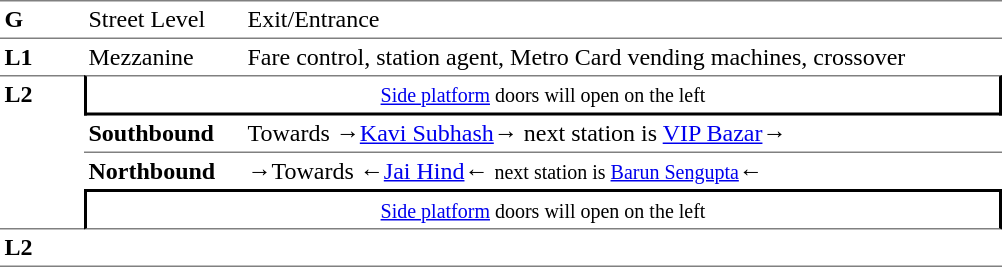<table border="0" cellspacing="0" cellpadding="3">
<tr>
<td width="50" valign="top" style="border-bottom:solid 1px gray;border-top:solid 1px gray;"><strong>G</strong></td>
<td width="100" valign="top" style="border-top:solid 1px gray;border-bottom:solid 1px gray;">Street Level</td>
<td width="500" valign="top" style="border-top:solid 1px gray;border-bottom:solid 1px gray;">Exit/Entrance</td>
</tr>
<tr>
<td valign="top"><strong>L1</strong></td>
<td valign="top">Mezzanine</td>
<td valign="top">Fare control, station agent, Metro Card vending machines, crossover<br></td>
</tr>
<tr>
<td rowspan="4" width="50" valign="top" style="border-top:solid 1px gray;border-bottom:solid 1px gray;"><strong>L2</strong></td>
<td colspan="2" style="border-top:solid 1px gray;border-right:solid 2px black;border-left:solid 2px black;border-bottom:solid 2px black;text-align:center;"><small><a href='#'>Side platform</a>  doors will open on the left </small></td>
</tr>
<tr>
<td width="100" style="border-bottom:solid 1px gray;"><strong>Southbound</strong></td>
<td width="500" style="border-bottom:solid 1px gray;">Towards →<a href='#'>Kavi Subhash</a>→ next station is <a href='#'>VIP Bazar</a>→</td>
</tr>
<tr>
<td><strong>Northbound</strong></td>
<td><span>→</span>Towards ←<a href='#'>Jai Hind</a>← <small>next station is <a href='#'>Barun Sengupta</a></small>←</td>
</tr>
<tr>
<td colspan="2" style="border-top:solid 2px black;border-right:solid 2px black;border-left:solid 2px black;border-bottom:solid 1px gray;text-align:center;"><small><a href='#'>Side platform</a> doors will open on the left </small></td>
</tr>
<tr>
<td rowspan="2" width="50" valign="top" style="border-bottom:solid 1px gray;"><strong>L2</strong></td>
<td width="100" style="border-bottom:solid 1px gray;"></td>
<td width="500" style="border-bottom:solid 1px gray;"></td>
</tr>
<tr>
</tr>
</table>
